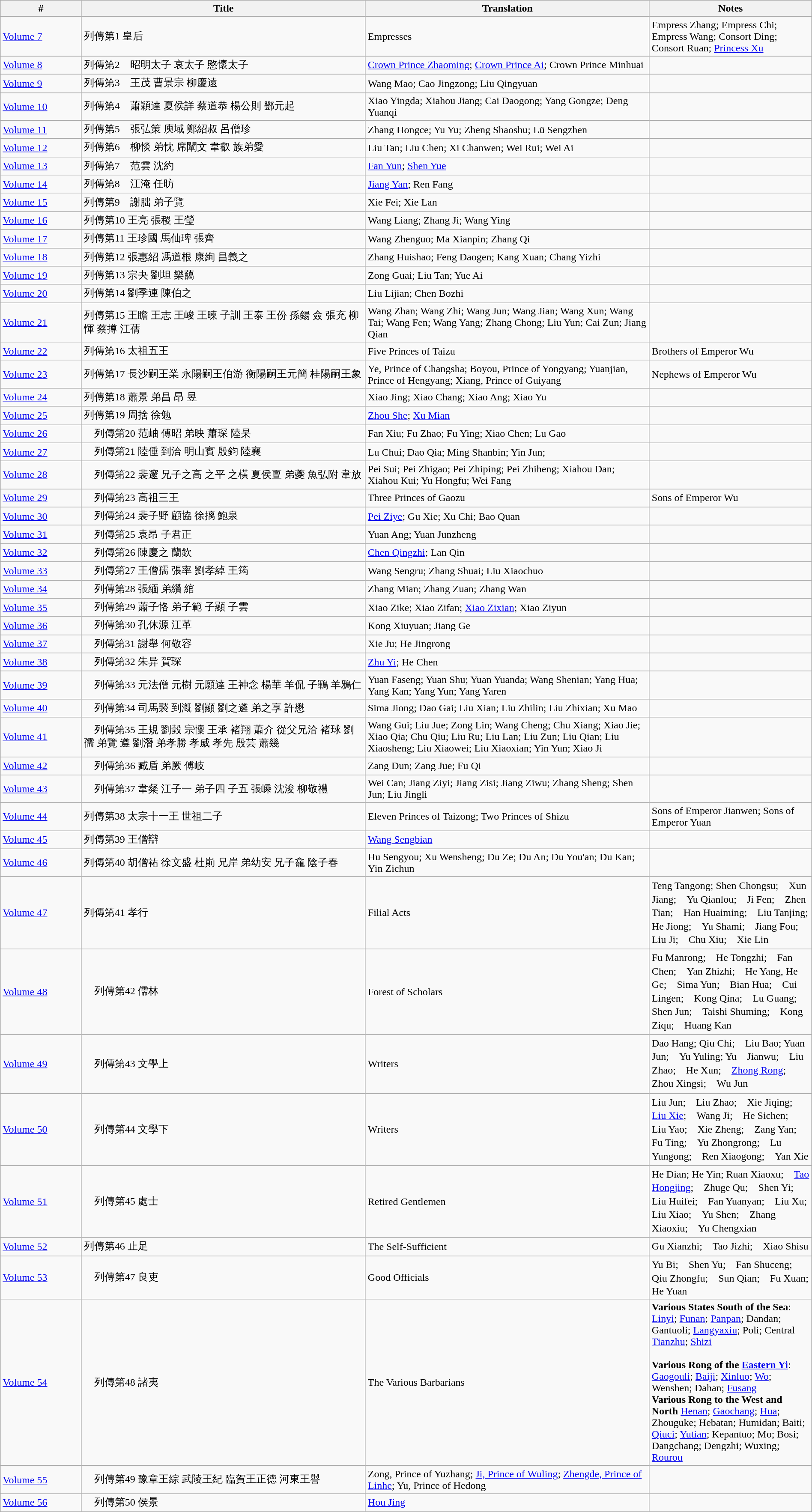<table class=wikitable width=100%>
<tr>
<th width=10%>#</th>
<th width=35%>Title</th>
<th width=35%>Translation</th>
<th width=20%>Notes</th>
</tr>
<tr>
<td><a href='#'>Volume 7</a></td>
<td>列傳第1 皇后</td>
<td>Empresses</td>
<td>Empress Zhang; Empress Chi; Empress Wang; Consort Ding; Consort Ruan; <a href='#'>Princess Xu</a></td>
</tr>
<tr>
<td><a href='#'>Volume 8</a></td>
<td>列傳第2　昭明太子 哀太子 愍懷太子</td>
<td><a href='#'>Crown Prince Zhaoming</a>; <a href='#'>Crown Prince Ai</a>; Crown Prince Minhuai</td>
<td></td>
</tr>
<tr>
<td><a href='#'>Volume 9</a></td>
<td>列傳第3　王茂 曹景宗 柳慶遠</td>
<td>Wang Mao; Cao Jingzong; Liu Qingyuan</td>
<td></td>
</tr>
<tr>
<td><a href='#'>Volume 10</a></td>
<td>列傳第4　蕭穎達 夏侯詳 蔡道恭 楊公則 鄧元起</td>
<td>Xiao Yingda; Xiahou Jiang; Cai Daogong; Yang Gongze; Deng Yuanqi</td>
<td></td>
</tr>
<tr>
<td><a href='#'>Volume 11</a></td>
<td>列傳第5　張弘策 庾域 鄭紹叔 呂僧珍</td>
<td>Zhang Hongce; Yu Yu; Zheng Shaoshu; Lü Sengzhen</td>
<td></td>
</tr>
<tr>
<td><a href='#'>Volume 12</a></td>
<td>列傳第6　柳惔 弟忱 席闡文 韋叡 族弟愛</td>
<td>Liu Tan; Liu Chen; Xi Chanwen; Wei Rui; Wei Ai</td>
<td></td>
</tr>
<tr>
<td><a href='#'>Volume 13</a></td>
<td>列傳第7　范雲 沈約</td>
<td><a href='#'>Fan Yun</a>; <a href='#'>Shen Yue</a></td>
<td></td>
</tr>
<tr>
<td><a href='#'>Volume 14</a></td>
<td>列傳第8　江淹 任昉</td>
<td><a href='#'>Jiang Yan</a>; Ren Fang</td>
<td></td>
</tr>
<tr>
<td><a href='#'>Volume 15</a></td>
<td>列傳第9　謝朏 弟子覽</td>
<td>Xie Fei; Xie Lan</td>
<td></td>
</tr>
<tr>
<td><a href='#'>Volume 16</a></td>
<td>列傳第10 王亮 張稷 王瑩</td>
<td>Wang Liang; Zhang Ji; Wang Ying</td>
<td></td>
</tr>
<tr>
<td><a href='#'>Volume 17</a></td>
<td>列傳第11 王珍國 馬仙琕 張齊</td>
<td>Wang Zhenguo; Ma Xianpin; Zhang Qi</td>
<td></td>
</tr>
<tr>
<td><a href='#'>Volume 18</a></td>
<td>列傳第12 張惠紹 馮道根 康絢 昌義之</td>
<td>Zhang Huishao; Feng Daogen; Kang Xuan; Chang Yizhi</td>
<td></td>
</tr>
<tr>
<td><a href='#'>Volume 19</a></td>
<td>列傳第13 宗夬 劉坦 樂藹</td>
<td>Zong Guai; Liu Tan; Yue Ai</td>
<td></td>
</tr>
<tr>
<td><a href='#'>Volume 20</a></td>
<td>列傳第14 劉季連 陳伯之</td>
<td>Liu Lijian; Chen Bozhi</td>
<td></td>
</tr>
<tr>
<td><a href='#'>Volume 21</a></td>
<td>列傳第15 王瞻 王志 王峻 王暕 子訓 王泰 王份 孫鍚 僉 張充 柳惲 蔡撙 江蒨</td>
<td>Wang Zhan; Wang Zhi; Wang Jun; Wang Jian; Wang Xun; Wang Tai; Wang Fen; Wang Yang; Zhang Chong; Liu Yun; Cai Zun; Jiang Qian</td>
<td></td>
</tr>
<tr>
<td><a href='#'>Volume 22</a></td>
<td>列傳第16 太祖五王</td>
<td>Five Princes of Taizu</td>
<td>Brothers of Emperor Wu</td>
</tr>
<tr>
<td><a href='#'>Volume 23</a></td>
<td>列傳第17 長沙嗣王業 永陽嗣王伯游 衡陽嗣王元簡 桂陽嗣王象</td>
<td>Ye, Prince of Changsha; Boyou, Prince of Yongyang; Yuanjian, Prince of Hengyang; Xiang, Prince of Guiyang</td>
<td>Nephews of Emperor Wu</td>
</tr>
<tr>
<td><a href='#'>Volume 24</a></td>
<td>列傳第18 蕭景 弟昌 昂 昱</td>
<td>Xiao Jing; Xiao Chang; Xiao Ang; Xiao Yu</td>
<td></td>
</tr>
<tr>
<td><a href='#'>Volume 25</a></td>
<td>列傳第19 周捨 徐勉</td>
<td><a href='#'>Zhou She</a>; <a href='#'>Xu Mian</a></td>
<td></td>
</tr>
<tr>
<td><a href='#'>Volume 26</a></td>
<td>　列傳第20 范岫 傅昭 弟映 蕭琛 陸杲</td>
<td>Fan Xiu; Fu Zhao; Fu Ying; Xiao Chen; Lu Gao</td>
<td></td>
</tr>
<tr>
<td><a href='#'>Volume 27</a></td>
<td>　列傳第21 陸倕 到洽 明山賓 殷鈞 陸襄</td>
<td>Lu Chui; Dao Qia; Ming Shanbin; Yin Jun;</td>
</tr>
<tr>
<td><a href='#'>Volume 28</a></td>
<td>　列傳第22 裴邃 兄子之高 之平 之橫 夏侯亶 弟夔 魚弘附 韋放</td>
<td>Pei Sui; Pei Zhigao; Pei Zhiping; Pei Zhiheng; Xiahou Dan; Xiahou Kui; Yu Hongfu; Wei Fang</td>
<td></td>
</tr>
<tr>
<td><a href='#'>Volume 29</a></td>
<td>　列傳第23 高祖三王</td>
<td>Three Princes of Gaozu</td>
<td>Sons of Emperor Wu</td>
</tr>
<tr>
<td><a href='#'>Volume 30</a></td>
<td>　列傳第24 裴子野 顧協 徐摛 鮑泉</td>
<td><a href='#'>Pei Ziye</a>; Gu Xie; Xu Chi; Bao Quan</td>
<td></td>
</tr>
<tr>
<td><a href='#'>Volume 31</a></td>
<td>　列傳第25 袁昂 子君正</td>
<td>Yuan Ang; Yuan Junzheng</td>
<td></td>
</tr>
<tr>
<td><a href='#'>Volume 32</a></td>
<td>　列傳第26 陳慶之 蘭欽</td>
<td><a href='#'>Chen Qingzhi</a>; Lan Qin</td>
<td></td>
</tr>
<tr>
<td><a href='#'>Volume 33</a></td>
<td>　列傳第27 王僧孺 張率 劉孝綽 王筠</td>
<td>Wang Sengru; Zhang Shuai; Liu Xiaochuo</td>
<td></td>
</tr>
<tr>
<td><a href='#'>Volume 34</a></td>
<td>　列傳第28 張緬 弟纘 綰</td>
<td>Zhang Mian; Zhang Zuan; Zhang Wan</td>
</tr>
<tr>
<td><a href='#'>Volume 35</a></td>
<td>　列傳第29 蕭子恪 弟子範 子顯 子雲</td>
<td>Xiao Zike; Xiao Zifan; <a href='#'>Xiao Zixian</a>; Xiao Ziyun</td>
<td></td>
</tr>
<tr>
<td><a href='#'>Volume 36</a></td>
<td>　列傳第30 孔休源 江革</td>
<td>Kong Xiuyuan; Jiang Ge</td>
<td></td>
</tr>
<tr>
<td><a href='#'>Volume 37</a></td>
<td>　列傳第31 謝舉 何敬容</td>
<td>Xie Ju; He Jingrong</td>
<td></td>
</tr>
<tr>
<td><a href='#'>Volume 38</a></td>
<td>　列傳第32 朱异 賀琛</td>
<td><a href='#'>Zhu Yi</a>; He Chen</td>
<td></td>
</tr>
<tr>
<td><a href='#'>Volume 39</a></td>
<td>　列傳第33 元法僧 元樹 元願達 王神念 楊華 羊侃 子鶤 羊鴉仁</td>
<td>Yuan Faseng; Yuan Shu; Yuan Yuanda; Wang Shenian; Yang Hua; Yang Kan; Yang Yun; Yang Yaren</td>
<td></td>
</tr>
<tr>
<td><a href='#'>Volume 40</a></td>
<td>　列傳第34 司馬褧 到漑 劉顯 劉之遴 弟之享 許懋</td>
<td>Sima Jiong; Dao Gai; Liu Xian; Liu Zhilin; Liu Zhixian; Xu Mao</td>
<td></td>
</tr>
<tr>
<td><a href='#'>Volume 41</a></td>
<td>　列傳第35 王規 劉瑴 宗懍 王承 褚翔 蕭介 從父兄洽 褚球 劉孺 弟覽 遵 劉潛 弟孝勝 孝威 孝先 殷芸 蕭幾</td>
<td>Wang Gui; Liu Jue; Zong Lin; Wang Cheng; Chu Xiang; Xiao Jie; Xiao Qia; Chu Qiu; Liu Ru; Liu Lan; Liu Zun; Liu Qian; Liu Xiaosheng; Liu Xiaowei; Liu Xiaoxian; Yin Yun; Xiao Ji</td>
<td></td>
</tr>
<tr>
<td><a href='#'>Volume 42</a></td>
<td>　列傳第36 臧盾 弟厥 傅岐</td>
<td>Zang Dun; Zang Jue; Fu Qi</td>
<td></td>
</tr>
<tr>
<td><a href='#'>Volume 43</a></td>
<td>　列傳第37 韋粲 江子一 弟子四 子五 張嵊 沈浚 柳敬禮</td>
<td>Wei Can; Jiang Ziyi; Jiang Zisi; Jiang Ziwu; Zhang Sheng; Shen Jun; Liu Jingli</td>
<td></td>
</tr>
<tr>
<td><a href='#'>Volume 44</a></td>
<td>列傳第38 太宗十一王 世祖二子</td>
<td>Eleven Princes of Taizong; Two Princes of Shizu</td>
<td>Sons of Emperor Jianwen; Sons of Emperor Yuan</td>
</tr>
<tr>
<td><a href='#'>Volume 45</a></td>
<td>列傳第39 王僧辯</td>
<td><a href='#'>Wang Sengbian</a></td>
<td></td>
</tr>
<tr>
<td><a href='#'>Volume 46</a></td>
<td>列傳第40 胡僧祐 徐文盛 杜崱 兄岸 弟幼安 兄子龕 陰子春</td>
<td>Hu Sengyou; Xu Wensheng; Du Ze; Du An; Du You'an; Du Kan; Yin Zichun</td>
<td></td>
</tr>
<tr>
<td><a href='#'>Volume 47</a></td>
<td>列傳第41 孝行</td>
<td>Filial Acts</td>
<td>Teng Tangong; Shen Chongsu;　Xun Jiang;　Yu Qianlou;　Ji Fen;　Zhen Tian;　Han Huaiming;　Liu Tanjing;　He Jiong;　Yu Shami;　Jiang Fou;　Liu Ji;　Chu Xiu;　Xie Lin</td>
</tr>
<tr>
<td><a href='#'>Volume 48</a></td>
<td>　列傳第42 儒林</td>
<td>Forest of Scholars</td>
<td>Fu Manrong;　He Tongzhi;　Fan Chen;　Yan Zhizhi;　He Yang, He　Ge;　Sima Yun;　Bian Hua;　Cui Lingen;　Kong Qina;　Lu Guang;　Shen Jun;　Taishi Shuming;　Kong Ziqu;　Huang Kan</td>
</tr>
<tr>
<td><a href='#'>Volume 49</a></td>
<td>　列傳第43 文學上</td>
<td>Writers</td>
<td>Dao Hang; Qiu Chi;　Liu Bao; Yuan Jun;　Yu Yuling; Yu　Jianwu;　Liu Zhao;　He Xun;　<a href='#'>Zhong Rong</a>;　Zhou Xingsi;　Wu Jun</td>
</tr>
<tr>
<td><a href='#'>Volume 50</a></td>
<td>　列傳第44 文學下</td>
<td>Writers</td>
<td>Liu Jun;　Liu Zhao;　Xie Jiqing;　<a href='#'>Liu Xie</a>;　Wang Ji;　He Sichen;　Liu Yao;　Xie Zheng;　Zang Yan;　Fu Ting;　Yu Zhongrong;　Lu Yungong;　Ren Xiaogong;　Yan Xie</td>
</tr>
<tr>
<td><a href='#'>Volume 51</a></td>
<td>　列傳第45 處士</td>
<td>Retired Gentlemen</td>
<td>He Dian; He Yin; Ruan Xiaoxu;　<a href='#'>Tao Hongjing</a>;　Zhuge Qu;　Shen Yi;　Liu Huifei;　Fan Yuanyan;　Liu Xu;　Liu Xiao;　Yu Shen;　Zhang Xiaoxiu;　Yu Chengxian</td>
</tr>
<tr>
<td><a href='#'>Volume 52</a></td>
<td>列傳第46 止足</td>
<td>The Self-Sufficient</td>
<td>Gu Xianzhi;　Tao Jizhi;　Xiao Shisu</td>
</tr>
<tr>
<td><a href='#'>Volume 53</a></td>
<td>　列傳第47 良吏</td>
<td>Good Officials</td>
<td>Yu Bi;　Shen Yu;　Fan Shuceng;　Qiu Zhongfu;　Sun Qian;　Fu Xuan;　He Yuan</td>
</tr>
<tr>
<td><a href='#'>Volume 54</a></td>
<td>　列傳第48 諸夷</td>
<td>The Various Barbarians</td>
<td><strong>Various States South of the Sea</strong>: <a href='#'>Linyi</a>; <a href='#'>Funan</a>; <a href='#'>Panpan</a>; Dandan; Gantuoli; <a href='#'>Langyaxiu</a>; Poli; Central <a href='#'>Tianzhu</a>; <a href='#'>Shizi</a><br><br><strong>Various Rong of the <a href='#'>Eastern Yi</a></strong>: <a href='#'>Gaogouli</a>; <a href='#'>Baiji</a>; <a href='#'>Xinluo</a>; <a href='#'>Wo</a>; Wenshen; Dahan; <a href='#'>Fusang</a><br>
<strong>Various Rong to the West and North</strong> <a href='#'>Henan</a>; <a href='#'>Gaochang</a>; <a href='#'>Hua</a>; Zhouguke; Hebatan; Humidan; Baiti; <a href='#'>Qiuci</a>; <a href='#'>Yutian</a>; Kepantuo; Mo; Bosi; Dangchang; Dengzhi; Wuxing; <a href='#'>Rourou</a></td>
</tr>
<tr>
<td><a href='#'>Volume 55</a></td>
<td>　列傳第49 豫章王綜 武陵王紀 臨賀王正德 河東王譽</td>
<td>Zong, Prince of Yuzhang; <a href='#'>Ji, Prince of Wuling</a>; <a href='#'>Zhengde, Prince of Linhe</a>; Yu, Prince of Hedong</td>
<td></td>
</tr>
<tr>
<td><a href='#'>Volume 56</a></td>
<td>　列傳第50 侯景</td>
<td><a href='#'>Hou Jing</a></td>
<td></td>
</tr>
</table>
